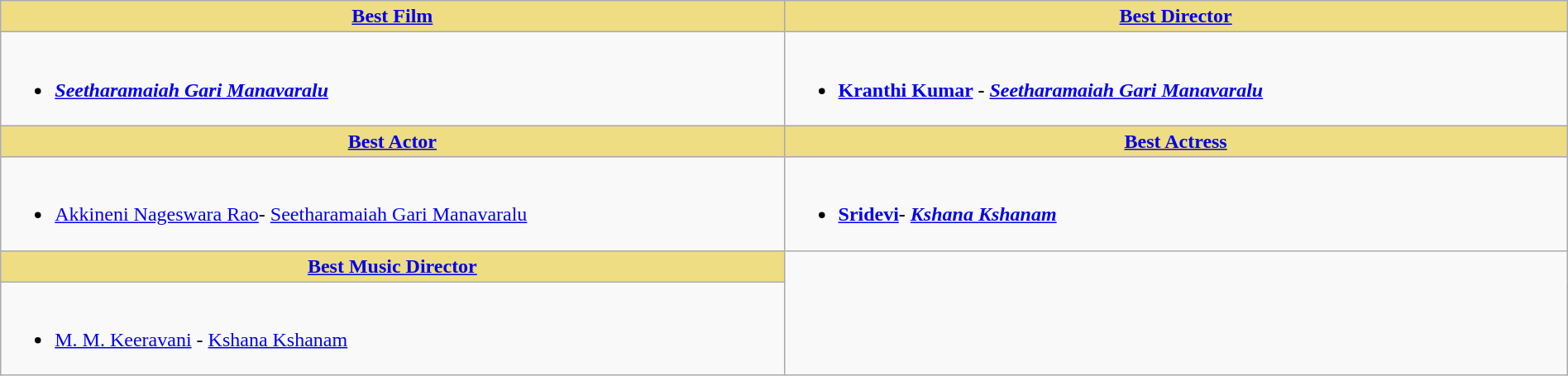<table class="wikitable" width=100% |>
<tr>
<th !  style="background:#eedd82; text-align:center; width:50%;"><a href='#'>Best Film</a></th>
<th !  style="background:#eedd82; text-align:center; width:50%;"><a href='#'>Best Director</a></th>
</tr>
<tr>
<td valign="top"><br><ul><li><strong><em><a href='#'>Seetharamaiah Gari Manavaralu</a></em></strong></li></ul></td>
<td valign="top"><br><ul><li><strong><a href='#'>Kranthi Kumar</a> - <em><a href='#'>Seetharamaiah Gari Manavaralu</a><strong><em></li></ul></td>
</tr>
<tr>
<th ! style="background:#eedd82; text-align:center;"><a href='#'>Best Actor</a></th>
<th ! style="background:#eedd82; text-align:center;"><a href='#'>Best Actress</a></th>
</tr>
<tr>
<td><br><ul><li></strong><a href='#'>Akkineni Nageswara Rao</a>- </em><a href='#'>Seetharamaiah Gari Manavaralu</a></em></strong></li></ul></td>
<td><br><ul><li><strong><a href='#'>Sridevi</a>- <em><a href='#'>Kshana Kshanam</a><strong><em></li></ul></td>
</tr>
<tr>
<th ! style="background:#eedd82; text-align:center;"><a href='#'>Best Music Director</a></th>
</tr>
<tr>
<td><br><ul><li></strong><a href='#'>M. M. Keeravani</a> - </em><a href='#'>Kshana Kshanam</a></em></strong></li></ul></td>
</tr>
</table>
